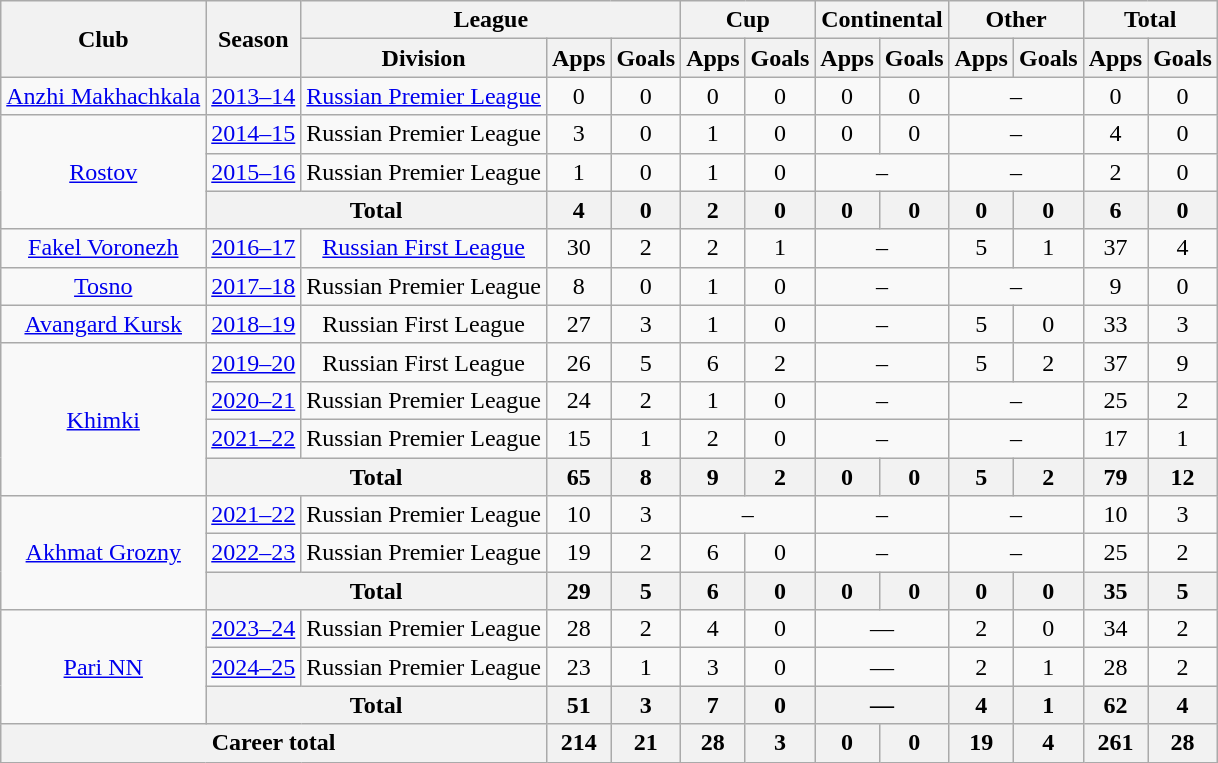<table class="wikitable" style="text-align: center;">
<tr>
<th rowspan=2>Club</th>
<th rowspan=2>Season</th>
<th colspan=3>League</th>
<th colspan=2>Cup</th>
<th colspan=2>Continental</th>
<th colspan=2>Other</th>
<th colspan=2>Total</th>
</tr>
<tr>
<th>Division</th>
<th>Apps</th>
<th>Goals</th>
<th>Apps</th>
<th>Goals</th>
<th>Apps</th>
<th>Goals</th>
<th>Apps</th>
<th>Goals</th>
<th>Apps</th>
<th>Goals</th>
</tr>
<tr>
<td><a href='#'>Anzhi Makhachkala</a></td>
<td><a href='#'>2013–14</a></td>
<td><a href='#'>Russian Premier League</a></td>
<td>0</td>
<td>0</td>
<td>0</td>
<td>0</td>
<td>0</td>
<td>0</td>
<td colspan=2>–</td>
<td>0</td>
<td>0</td>
</tr>
<tr>
<td rowspan="3"><a href='#'>Rostov</a></td>
<td><a href='#'>2014–15</a></td>
<td>Russian Premier League</td>
<td>3</td>
<td>0</td>
<td>1</td>
<td>0</td>
<td>0</td>
<td>0</td>
<td colspan=2>–</td>
<td>4</td>
<td>0</td>
</tr>
<tr>
<td><a href='#'>2015–16</a></td>
<td>Russian Premier League</td>
<td>1</td>
<td>0</td>
<td>1</td>
<td>0</td>
<td colspan=2>–</td>
<td colspan=2>–</td>
<td>2</td>
<td>0</td>
</tr>
<tr>
<th colspan=2>Total</th>
<th>4</th>
<th>0</th>
<th>2</th>
<th>0</th>
<th>0</th>
<th>0</th>
<th>0</th>
<th>0</th>
<th>6</th>
<th>0</th>
</tr>
<tr>
<td><a href='#'>Fakel Voronezh</a></td>
<td><a href='#'>2016–17</a></td>
<td><a href='#'>Russian First League</a></td>
<td>30</td>
<td>2</td>
<td>2</td>
<td>1</td>
<td colspan=2>–</td>
<td>5</td>
<td>1</td>
<td>37</td>
<td>4</td>
</tr>
<tr>
<td><a href='#'>Tosno</a></td>
<td><a href='#'>2017–18</a></td>
<td>Russian Premier League</td>
<td>8</td>
<td>0</td>
<td>1</td>
<td>0</td>
<td colspan=2>–</td>
<td colspan=2>–</td>
<td>9</td>
<td>0</td>
</tr>
<tr>
<td><a href='#'>Avangard Kursk</a></td>
<td><a href='#'>2018–19</a></td>
<td>Russian First League</td>
<td>27</td>
<td>3</td>
<td>1</td>
<td>0</td>
<td colspan=2>–</td>
<td>5</td>
<td>0</td>
<td>33</td>
<td>3</td>
</tr>
<tr>
<td rowspan="4"><a href='#'>Khimki</a></td>
<td><a href='#'>2019–20</a></td>
<td>Russian First League</td>
<td>26</td>
<td>5</td>
<td>6</td>
<td>2</td>
<td colspan=2>–</td>
<td>5</td>
<td>2</td>
<td>37</td>
<td>9</td>
</tr>
<tr>
<td><a href='#'>2020–21</a></td>
<td>Russian Premier League</td>
<td>24</td>
<td>2</td>
<td>1</td>
<td>0</td>
<td colspan=2>–</td>
<td colspan=2>–</td>
<td>25</td>
<td>2</td>
</tr>
<tr>
<td><a href='#'>2021–22</a></td>
<td>Russian Premier League</td>
<td>15</td>
<td>1</td>
<td>2</td>
<td>0</td>
<td colspan=2>–</td>
<td colspan=2>–</td>
<td>17</td>
<td>1</td>
</tr>
<tr>
<th colspan=2>Total</th>
<th>65</th>
<th>8</th>
<th>9</th>
<th>2</th>
<th>0</th>
<th>0</th>
<th>5</th>
<th>2</th>
<th>79</th>
<th>12</th>
</tr>
<tr>
<td rowspan="3"><a href='#'>Akhmat Grozny</a></td>
<td><a href='#'>2021–22</a></td>
<td>Russian Premier League</td>
<td>10</td>
<td>3</td>
<td colspan=2>–</td>
<td colspan=2>–</td>
<td colspan=2>–</td>
<td>10</td>
<td>3</td>
</tr>
<tr>
<td><a href='#'>2022–23</a></td>
<td>Russian Premier League</td>
<td>19</td>
<td>2</td>
<td>6</td>
<td>0</td>
<td colspan=2>–</td>
<td colspan=2>–</td>
<td>25</td>
<td>2</td>
</tr>
<tr>
<th colspan=2>Total</th>
<th>29</th>
<th>5</th>
<th>6</th>
<th>0</th>
<th>0</th>
<th>0</th>
<th>0</th>
<th>0</th>
<th>35</th>
<th>5</th>
</tr>
<tr>
<td rowspan="3"><a href='#'>Pari NN</a></td>
<td><a href='#'>2023–24</a></td>
<td>Russian Premier League</td>
<td>28</td>
<td>2</td>
<td>4</td>
<td>0</td>
<td colspan="2">—</td>
<td>2</td>
<td>0</td>
<td>34</td>
<td>2</td>
</tr>
<tr>
<td><a href='#'>2024–25</a></td>
<td>Russian Premier League</td>
<td>23</td>
<td>1</td>
<td>3</td>
<td>0</td>
<td colspan="2">—</td>
<td>2</td>
<td>1</td>
<td>28</td>
<td>2</td>
</tr>
<tr>
<th colspan="2">Total</th>
<th>51</th>
<th>3</th>
<th>7</th>
<th>0</th>
<th colspan="2">—</th>
<th>4</th>
<th>1</th>
<th>62</th>
<th>4</th>
</tr>
<tr>
<th colspan="3">Career total</th>
<th>214</th>
<th>21</th>
<th>28</th>
<th>3</th>
<th>0</th>
<th>0</th>
<th>19</th>
<th>4</th>
<th>261</th>
<th>28</th>
</tr>
</table>
